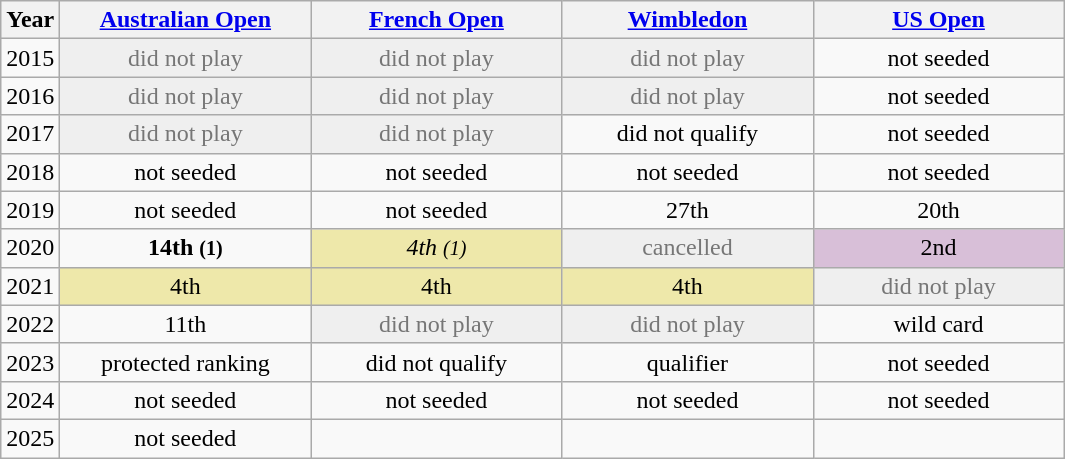<table class=wikitable style=text-align:center>
<tr>
<th>Year</th>
<th width=160><a href='#'>Australian Open</a></th>
<th width=160><a href='#'>French Open</a></th>
<th width=160><a href='#'>Wimbledon</a></th>
<th width=160><a href='#'>US Open</a></th>
</tr>
<tr>
<td>2015</td>
<td style="color:#767676; background:#efefef">did not play</td>
<td style="color:#767676; background:#efefef">did not play</td>
<td style="color:#767676; background:#efefef">did not play</td>
<td>not seeded</td>
</tr>
<tr>
<td>2016</td>
<td style="color:#767676; background:#efefef">did not play</td>
<td style="color:#767676; background:#efefef">did not play</td>
<td style="color:#767676; background:#efefef">did not play</td>
<td>not seeded</td>
</tr>
<tr>
<td>2017</td>
<td style="color:#767676; background:#efefef">did not play</td>
<td style="color:#767676; background:#efefef">did not play</td>
<td>did not qualify</td>
<td>not seeded</td>
</tr>
<tr>
<td>2018</td>
<td>not seeded</td>
<td>not seeded</td>
<td>not seeded</td>
<td>not seeded</td>
</tr>
<tr>
<td>2019</td>
<td>not seeded</td>
<td>not seeded</td>
<td>27th</td>
<td>20th</td>
</tr>
<tr>
<td>2020</td>
<td><strong>14th <small>(1)</small></strong></td>
<td style="background:#eee8aa"><em>4th <small>(1)</small></em></td>
<td style="color:#767676; background:#efefef">cancelled</td>
<td style="background:thistle;">2nd</td>
</tr>
<tr>
<td>2021</td>
<td style="background:#eee8aa">4th</td>
<td style="background:#eee8aa">4th</td>
<td style="background:#eee8aa">4th</td>
<td style="color:#767676; background:#efefef">did not play</td>
</tr>
<tr>
<td>2022</td>
<td>11th</td>
<td style="color:#767676; background:#efefef">did not play</td>
<td style="color:#767676; background:#efefef">did not play</td>
<td>wild card</td>
</tr>
<tr>
<td>2023</td>
<td>protected ranking</td>
<td>did not qualify</td>
<td>qualifier</td>
<td>not seeded</td>
</tr>
<tr>
<td>2024</td>
<td>not seeded</td>
<td>not seeded</td>
<td>not seeded</td>
<td>not seeded</td>
</tr>
<tr>
<td>2025</td>
<td>not seeded</td>
<td></td>
<td></td>
<td></td>
</tr>
</table>
